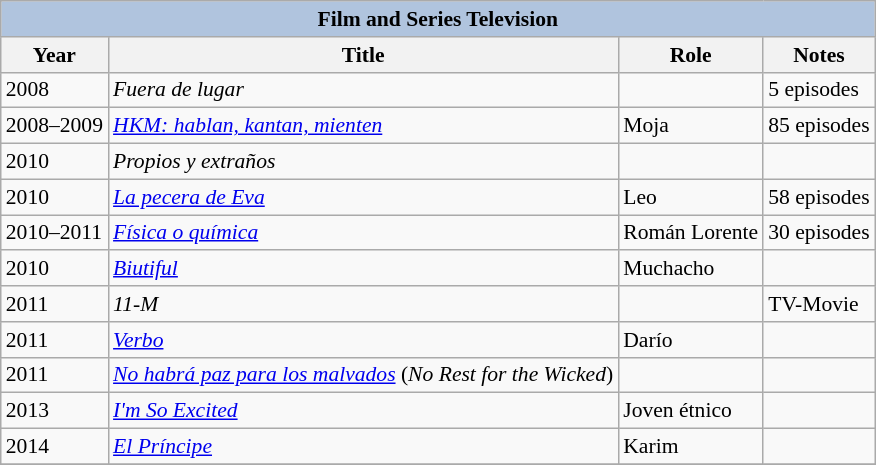<table class="wikitable" style="font-size: 90%;">
<tr>
<th colspan="4" style="background: LightSteelBlue;">Film and Series Television</th>
</tr>
<tr>
<th>Year</th>
<th>Title</th>
<th>Role</th>
<th>Notes</th>
</tr>
<tr>
<td>2008</td>
<td><em>Fuera de lugar</em></td>
<td></td>
<td>5 episodes</td>
</tr>
<tr>
<td>2008–2009</td>
<td><em><a href='#'>HKM: hablan, kantan, mienten</a></em></td>
<td>Moja</td>
<td>85 episodes</td>
</tr>
<tr>
<td>2010</td>
<td><em>Propios y extraños</em></td>
<td></td>
<td></td>
</tr>
<tr>
<td>2010</td>
<td><em><a href='#'>La pecera de Eva</a></em></td>
<td>Leo</td>
<td>58 episodes</td>
</tr>
<tr>
<td>2010–2011</td>
<td><em><a href='#'>Física o química</a></em></td>
<td>Román Lorente</td>
<td>30 episodes</td>
</tr>
<tr>
<td>2010</td>
<td><em><a href='#'>Biutiful</a></em></td>
<td>Muchacho</td>
<td></td>
</tr>
<tr>
<td>2011</td>
<td><em>11-M</em></td>
<td></td>
<td>TV-Movie</td>
</tr>
<tr>
<td>2011</td>
<td><em><a href='#'>Verbo</a></em></td>
<td>Darío</td>
<td></td>
</tr>
<tr>
<td>2011</td>
<td><em><a href='#'>No habrá paz para los malvados</a></em> (<em>No Rest for the Wicked</em>)</td>
<td></td>
<td></td>
</tr>
<tr>
<td>2013</td>
<td><em><a href='#'>I'm So Excited</a></em></td>
<td>Joven étnico</td>
<td></td>
</tr>
<tr>
<td>2014</td>
<td><em><a href='#'>El Príncipe</a></em></td>
<td>Karim</td>
<td></td>
</tr>
<tr>
</tr>
</table>
